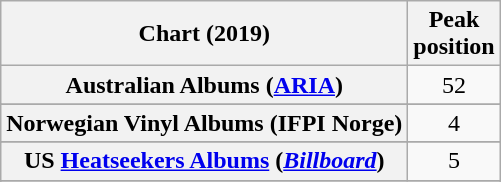<table class="wikitable sortable plainrowheaders" style="text-align:center">
<tr>
<th scope="col">Chart (2019)</th>
<th scope="col">Peak<br>position</th>
</tr>
<tr>
<th scope="row">Australian Albums (<a href='#'>ARIA</a>)</th>
<td>52</td>
</tr>
<tr>
</tr>
<tr>
</tr>
<tr>
</tr>
<tr>
</tr>
<tr>
</tr>
<tr>
<th scope="row">Norwegian Vinyl Albums (IFPI Norge)</th>
<td>4</td>
</tr>
<tr>
</tr>
<tr>
</tr>
<tr>
</tr>
<tr>
<th scope="row">US <a href='#'>Heatseekers Albums</a> (<a href='#'><em>Billboard</em></a>)</th>
<td>5</td>
</tr>
<tr>
</tr>
<tr>
</tr>
</table>
